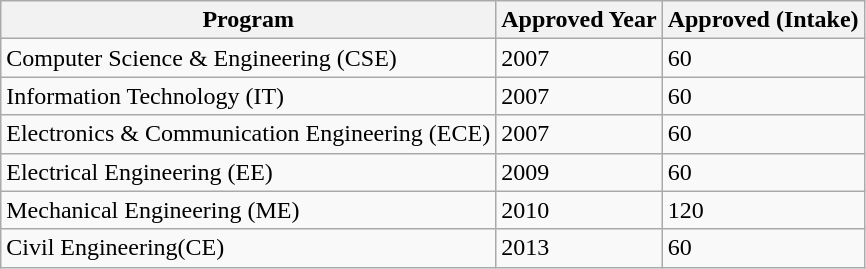<table class="wikitable">
<tr>
<th>Program</th>
<th>Approved Year</th>
<th>Approved (Intake)</th>
</tr>
<tr>
<td>Computer Science & Engineering (CSE)</td>
<td>2007</td>
<td>60</td>
</tr>
<tr>
<td>Information Technology (IT)</td>
<td>2007</td>
<td>60</td>
</tr>
<tr>
<td>Electronics & Communication Engineering (ECE)</td>
<td>2007</td>
<td>60</td>
</tr>
<tr>
<td>Electrical Engineering (EE)</td>
<td>2009</td>
<td>60</td>
</tr>
<tr>
<td>Mechanical Engineering (ME)</td>
<td>2010</td>
<td>120</td>
</tr>
<tr>
<td>Civil Engineering(CE)</td>
<td>2013</td>
<td>60</td>
</tr>
</table>
